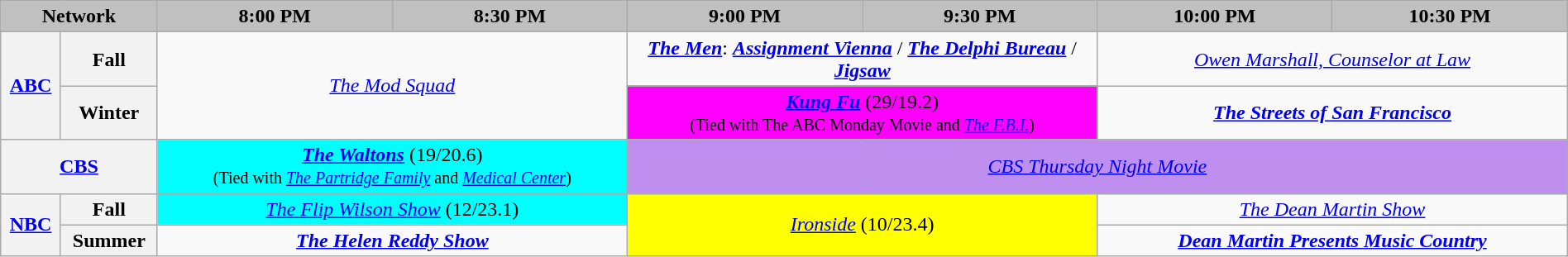<table class="wikitable plainrowheaders" style="width:100%; margin:auto; text-align:center;">
<tr>
<th colspan="2" style="background-color:#C0C0C0;width:10%;">Network</th>
<th style="background-color:#C0C0C0;width:15%;">8:00 PM</th>
<th style="background-color:#C0C0C0;width:15%;">8:30 PM</th>
<th style="background-color:#C0C0C0;width:15%;">9:00 PM</th>
<th style="background-color:#C0C0C0;width:15%;">9:30 PM</th>
<th style="background-color:#C0C0C0;width:15%;">10:00 PM</th>
<th style="background-color:#C0C0C0;width:15%;">10:30 PM</th>
</tr>
<tr>
<th rowspan="2"><a href='#'>ABC</a></th>
<th>Fall</th>
<td rowspan="2" colspan="2"><em><a href='#'>The Mod Squad</a></em></td>
<td colspan="2"><strong><em><a href='#'>The Men</a></em></strong>: <strong><em><a href='#'>Assignment Vienna</a></em></strong> / <strong><em><a href='#'>The Delphi Bureau</a></em></strong> / <strong><em><a href='#'>Jigsaw</a></em></strong></td>
<td colspan="2"><em><a href='#'>Owen Marshall, Counselor at Law</a></em></td>
</tr>
<tr>
<th>Winter</th>
<td bgcolor="#FF00FF" colspan="2"><strong><em><a href='#'>Kung Fu</a></em></strong> (29/19.2)<br><small>(Tied with The ABC Monday Movie and <em><a href='#'>The F.B.I.</a></em>)</small></td>
<td colspan="2"><strong><em><a href='#'>The Streets of San Francisco</a></em></strong></td>
</tr>
<tr>
<th colspan="2"><a href='#'>CBS</a></th>
<td bgcolor="#00FFFF" colspan="2"><strong><em><a href='#'>The Waltons</a></em></strong> (19/20.6)<br><small>(Tied with <em><a href='#'>The Partridge Family</a></em> and <em><a href='#'>Medical Center</a></em>)</small></td>
<td bgcolor="#bf8fef" colspan="4"><em><a href='#'>CBS Thursday Night Movie</a></em></td>
</tr>
<tr>
<th rowspan="2"><a href='#'>NBC</a></th>
<th>Fall</th>
<td bgcolor="#00FFFF" colspan="2"><em><a href='#'>The Flip Wilson Show</a></em> (12/23.1)</td>
<td bgcolor="#FFFF00" colspan="2" rowspan="2"><em><a href='#'>Ironside</a></em> (10/23.4)</td>
<td colspan="2"><em><a href='#'>The Dean Martin Show</a></em></td>
</tr>
<tr>
<th>Summer</th>
<td colspan="2"><strong><em><a href='#'>The Helen Reddy Show</a></em></strong></td>
<td colspan="2"><strong><em><a href='#'>Dean Martin Presents Music Country</a></em></strong></td>
</tr>
</table>
